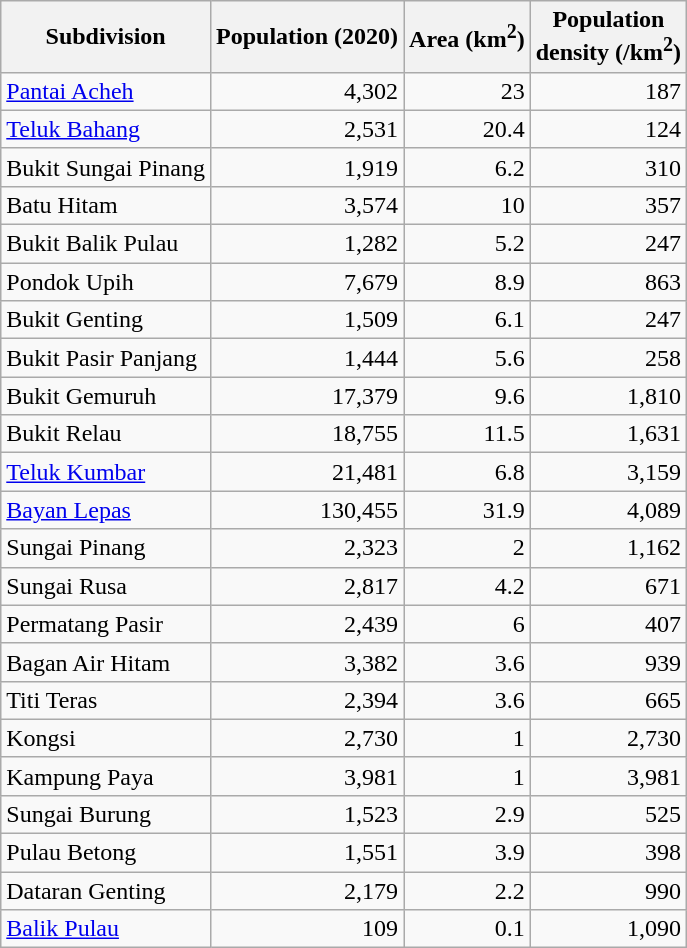<table class="wikitable sortable mw-collapsible">
<tr>
<th>Subdivision</th>
<th>Population (2020)</th>
<th>Area (km<sup>2</sup>)</th>
<th>Population<br>density (/km<sup>2</sup>)</th>
</tr>
<tr>
<td><a href='#'>Pantai Acheh</a></td>
<td align="right">4,302</td>
<td align="right">23</td>
<td align="right">187</td>
</tr>
<tr>
<td><a href='#'>Teluk Bahang</a></td>
<td align="right">2,531</td>
<td align="right">20.4</td>
<td align="right">124</td>
</tr>
<tr>
<td>Bukit Sungai Pinang</td>
<td align="right">1,919</td>
<td align="right">6.2</td>
<td align="right">310</td>
</tr>
<tr>
<td>Batu Hitam</td>
<td align="right">3,574</td>
<td align="right">10</td>
<td align="right">357</td>
</tr>
<tr>
<td>Bukit Balik Pulau</td>
<td align="right">1,282</td>
<td align="right">5.2</td>
<td align="right">247</td>
</tr>
<tr>
<td>Pondok Upih</td>
<td align="right">7,679</td>
<td align="right">8.9</td>
<td align="right">863</td>
</tr>
<tr>
<td>Bukit Genting</td>
<td align="right">1,509</td>
<td align="right">6.1</td>
<td align="right">247</td>
</tr>
<tr>
<td>Bukit Pasir Panjang</td>
<td align="right">1,444</td>
<td align="right">5.6</td>
<td align="right">258</td>
</tr>
<tr>
<td>Bukit Gemuruh</td>
<td align="right">17,379</td>
<td align="right">9.6</td>
<td align="right">1,810</td>
</tr>
<tr>
<td>Bukit Relau</td>
<td align="right">18,755</td>
<td align="right">11.5</td>
<td align="right">1,631</td>
</tr>
<tr>
<td><a href='#'>Teluk Kumbar</a></td>
<td align="right">21,481</td>
<td align="right">6.8</td>
<td align="right">3,159</td>
</tr>
<tr>
<td><a href='#'>Bayan Lepas</a></td>
<td align="right">130,455</td>
<td align="right">31.9</td>
<td align="right">4,089</td>
</tr>
<tr>
<td>Sungai Pinang</td>
<td align="right">2,323</td>
<td align="right">2</td>
<td align="right">1,162</td>
</tr>
<tr>
<td>Sungai Rusa</td>
<td align="right">2,817</td>
<td align="right">4.2</td>
<td align="right">671</td>
</tr>
<tr>
<td>Permatang Pasir</td>
<td align="right">2,439</td>
<td align="right">6</td>
<td align="right">407</td>
</tr>
<tr>
<td>Bagan Air Hitam</td>
<td align="right">3,382</td>
<td align="right">3.6</td>
<td align="right">939</td>
</tr>
<tr>
<td>Titi Teras</td>
<td align="right">2,394</td>
<td align="right">3.6</td>
<td align="right">665</td>
</tr>
<tr>
<td>Kongsi</td>
<td align="right">2,730</td>
<td align="right">1</td>
<td align="right">2,730</td>
</tr>
<tr>
<td>Kampung Paya</td>
<td align="right">3,981</td>
<td align="right">1</td>
<td align="right">3,981</td>
</tr>
<tr>
<td>Sungai Burung</td>
<td align="right">1,523</td>
<td align="right">2.9</td>
<td align="right">525</td>
</tr>
<tr>
<td>Pulau Betong</td>
<td align="right">1,551</td>
<td align="right">3.9</td>
<td align="right">398</td>
</tr>
<tr>
<td>Dataran Genting</td>
<td align="right">2,179</td>
<td align="right">2.2</td>
<td align="right">990</td>
</tr>
<tr>
<td><a href='#'>Balik Pulau</a></td>
<td align="right">109</td>
<td align="right">0.1</td>
<td align="right">1,090</td>
</tr>
</table>
